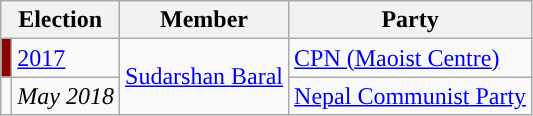<table class="wikitable">
<tr>
<th colspan="2">Election</th>
<th>Member</th>
<th>Party</th>
</tr>
<tr>
<td style="background-color:darkred"></td>
<td><a href='#'>2017</a></td>
<td rowspan="2"><a href='#'>Sudarshan Baral</a></td>
<td><a href='#'>CPN (Maoist Centre)</a></td>
</tr>
<tr>
<td style="background-color:"></td>
<td><em>May 2018</em></td>
<td><a href='#'>Nepal Communist Party</a></td>
</tr>
</table>
